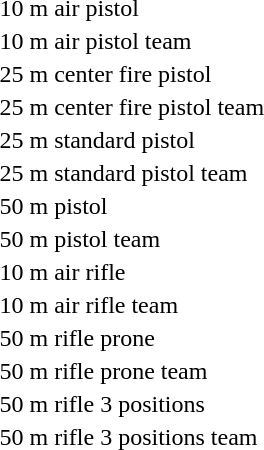<table>
<tr>
<td>10 m air pistol</td>
<td></td>
<td></td>
<td></td>
</tr>
<tr>
<td>10 m air pistol team</td>
<td></td>
<td></td>
<td></td>
</tr>
<tr>
<td>25 m center fire pistol</td>
<td></td>
<td></td>
<td></td>
</tr>
<tr>
<td>25 m center fire pistol team</td>
<td></td>
<td></td>
<td></td>
</tr>
<tr>
<td>25 m standard pistol</td>
<td></td>
<td></td>
<td></td>
</tr>
<tr>
<td>25 m standard pistol team</td>
<td></td>
<td></td>
<td></td>
</tr>
<tr>
<td>50 m pistol</td>
<td></td>
<td></td>
<td></td>
</tr>
<tr>
<td>50 m pistol team</td>
<td></td>
<td></td>
<td></td>
</tr>
<tr>
<td>10 m air rifle</td>
<td></td>
<td></td>
<td></td>
</tr>
<tr>
<td>10 m air rifle team</td>
<td></td>
<td></td>
<td></td>
</tr>
<tr>
<td>50 m rifle prone</td>
<td></td>
<td></td>
<td></td>
</tr>
<tr>
<td>50 m rifle prone team</td>
<td></td>
<td></td>
<td></td>
</tr>
<tr>
<td>50 m rifle 3 positions</td>
<td></td>
<td></td>
<td></td>
</tr>
<tr>
<td>50 m rifle 3 positions team</td>
<td></td>
<td></td>
<td></td>
</tr>
</table>
